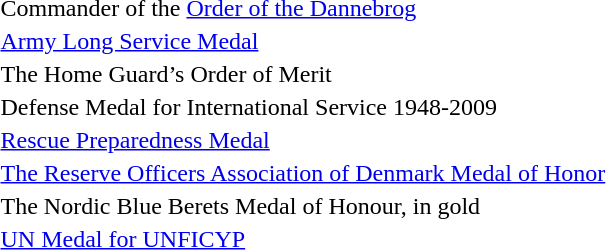<table>
<tr>
<td></td>
<td>Commander of the <a href='#'>Order of the Dannebrog</a></td>
</tr>
<tr>
<td></td>
<td><a href='#'>Army Long Service Medal</a></td>
</tr>
<tr>
<td></td>
<td>The Home Guard’s Order of Merit</td>
</tr>
<tr>
<td></td>
<td>Defense Medal for International Service 1948-2009</td>
</tr>
<tr>
<td></td>
<td><a href='#'>Rescue Preparedness Medal</a></td>
</tr>
<tr>
<td></td>
<td><a href='#'>The Reserve Officers Association of Denmark Medal of Honor</a></td>
</tr>
<tr>
<td></td>
<td>The Nordic Blue Berets Medal of Honour, in gold</td>
</tr>
<tr>
<td></td>
<td><a href='#'>UN Medal for UNFICYP</a></td>
</tr>
<tr>
</tr>
</table>
